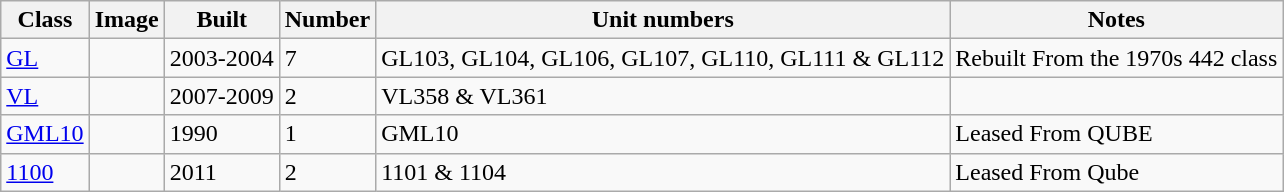<table class="wikitable sortable">
<tr>
<th>Class</th>
<th>Image</th>
<th>Built</th>
<th>Number</th>
<th>Unit numbers</th>
<th>Notes</th>
</tr>
<tr>
<td><a href='#'>GL</a></td>
<td></td>
<td>2003-2004</td>
<td>7</td>
<td>GL103, GL104, GL106, GL107, GL110, GL111 & GL112</td>
<td>Rebuilt From the 1970s 442 class</td>
</tr>
<tr>
<td><a href='#'>VL</a></td>
<td></td>
<td>2007-2009</td>
<td>2</td>
<td>VL358 & VL361</td>
<td></td>
</tr>
<tr>
<td><a href='#'>GML10</a></td>
<td></td>
<td>1990</td>
<td>1</td>
<td>GML10</td>
<td>Leased From QUBE</td>
</tr>
<tr>
<td><a href='#'>1100</a></td>
<td></td>
<td>2011</td>
<td>2</td>
<td>1101 & 1104</td>
<td>Leased From Qube</td>
</tr>
</table>
